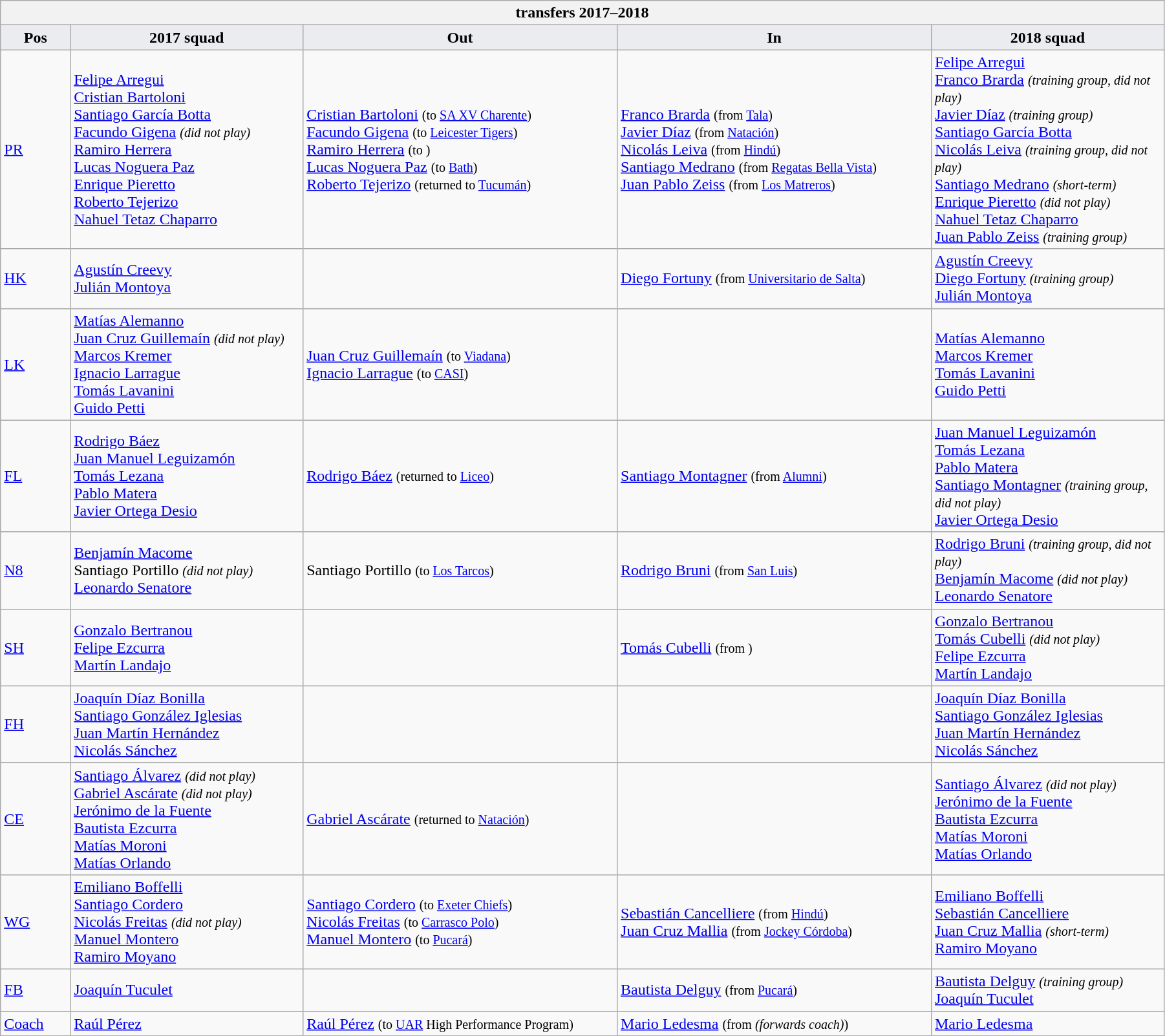<table class="wikitable" style="text-align: left; width:95%">
<tr>
<th colspan="100%"> transfers 2017–2018</th>
</tr>
<tr>
<th style="background:#ebecf0; width:6%;">Pos</th>
<th style="background:#ebecf0; width:20%;">2017 squad</th>
<th style="background:#ebecf0; width:27%;">Out</th>
<th style="background:#ebecf0; width:27%;">In</th>
<th style="background:#ebecf0; width:20%;">2018 squad</th>
</tr>
<tr>
<td><a href='#'>PR</a></td>
<td> <a href='#'>Felipe Arregui</a> <br> <a href='#'>Cristian Bartoloni</a> <br> <a href='#'>Santiago García Botta</a> <br> <a href='#'>Facundo Gigena</a> <small><em>(did not play)</em></small> <br> <a href='#'>Ramiro Herrera</a> <br> <a href='#'>Lucas Noguera Paz</a> <br> <a href='#'>Enrique Pieretto</a> <br> <a href='#'>Roberto Tejerizo</a> <br> <a href='#'>Nahuel Tetaz Chaparro</a></td>
<td>  <a href='#'>Cristian Bartoloni</a> <small>(to  <a href='#'>SA XV Charente</a>)</small> <br>  <a href='#'>Facundo Gigena</a> <small>(to  <a href='#'>Leicester Tigers</a>)</small> <br>  <a href='#'>Ramiro Herrera</a> <small>(to )</small> <br>  <a href='#'>Lucas Noguera Paz</a> <small>(to  <a href='#'>Bath</a>)</small> <br>  <a href='#'>Roberto Tejerizo</a> <small>(returned to <a href='#'>Tucumán</a>)</small></td>
<td>  <a href='#'>Franco Brarda</a> <small>(from <a href='#'>Tala</a>)</small> <br>  <a href='#'>Javier Díaz</a> <small>(from <a href='#'>Natación</a>)</small> <br>  <a href='#'>Nicolás Leiva</a> <small>(from <a href='#'>Hindú</a>)</small> <br>  <a href='#'>Santiago Medrano</a> <small>(from <a href='#'>Regatas Bella Vista</a>)</small> <br>  <a href='#'>Juan Pablo Zeiss</a> <small>(from <a href='#'>Los Matreros</a>)</small></td>
<td> <a href='#'>Felipe Arregui</a> <br> <a href='#'>Franco Brarda</a> <small><em>(training group, did not play)</em></small> <br> <a href='#'>Javier Díaz</a> <small><em>(training group)</em></small> <br> <a href='#'>Santiago García Botta</a> <br> <a href='#'>Nicolás Leiva</a> <small><em>(training group, did not play)</em></small> <br> <a href='#'>Santiago Medrano</a> <small><em>(short-term)</em></small> <br> <a href='#'>Enrique Pieretto</a> <small><em>(did not play)</em></small> <br> <a href='#'>Nahuel Tetaz Chaparro</a> <br> <a href='#'>Juan Pablo Zeiss</a> <small><em>(training group)</em></small></td>
</tr>
<tr>
<td><a href='#'>HK</a></td>
<td> <a href='#'>Agustín Creevy</a> <br> <a href='#'>Julián Montoya</a></td>
<td></td>
<td>  <a href='#'>Diego Fortuny</a> <small>(from <a href='#'>Universitario de Salta</a>)</small></td>
<td> <a href='#'>Agustín Creevy</a> <br> <a href='#'>Diego Fortuny</a> <small><em>(training group)</em></small> <br> <a href='#'>Julián Montoya</a></td>
</tr>
<tr>
<td><a href='#'>LK</a></td>
<td> <a href='#'>Matías Alemanno</a> <br> <a href='#'>Juan Cruz Guillemaín</a> <small><em>(did not play)</em></small> <br> <a href='#'>Marcos Kremer</a> <br> <a href='#'>Ignacio Larrague</a> <br> <a href='#'>Tomás Lavanini</a> <br> <a href='#'>Guido Petti</a></td>
<td>  <a href='#'>Juan Cruz Guillemaín</a> <small>(to  <a href='#'>Viadana</a>)</small> <br>  <a href='#'>Ignacio Larrague</a> <small>(to <a href='#'>CASI</a>)</small></td>
<td></td>
<td> <a href='#'>Matías Alemanno</a> <br> <a href='#'>Marcos Kremer</a> <br> <a href='#'>Tomás Lavanini</a> <br> <a href='#'>Guido Petti</a></td>
</tr>
<tr>
<td><a href='#'>FL</a></td>
<td> <a href='#'>Rodrigo Báez</a> <br> <a href='#'>Juan Manuel Leguizamón</a> <br> <a href='#'>Tomás Lezana</a> <br> <a href='#'>Pablo Matera</a> <br> <a href='#'>Javier Ortega Desio</a></td>
<td>  <a href='#'>Rodrigo Báez</a> <small>(returned to <a href='#'>Liceo</a>)</small></td>
<td>  <a href='#'>Santiago Montagner</a> <small>(from <a href='#'>Alumni</a>)</small></td>
<td> <a href='#'>Juan Manuel Leguizamón</a> <br> <a href='#'>Tomás Lezana</a> <br> <a href='#'>Pablo Matera</a> <br> <a href='#'>Santiago Montagner</a> <small><em>(training group, did not play)</em></small> <br> <a href='#'>Javier Ortega Desio</a></td>
</tr>
<tr>
<td><a href='#'>N8</a></td>
<td> <a href='#'>Benjamín Macome</a> <br> Santiago Portillo <small><em>(did not play)</em></small> <br> <a href='#'>Leonardo Senatore</a></td>
<td>  Santiago Portillo <small>(to <a href='#'>Los Tarcos</a>)</small></td>
<td>  <a href='#'>Rodrigo Bruni</a> <small>(from <a href='#'>San Luis</a>)</small></td>
<td> <a href='#'>Rodrigo Bruni</a> <small><em>(training group, did not play)</em></small> <br> <a href='#'>Benjamín Macome</a> <small><em>(did not play)</em></small> <br> <a href='#'>Leonardo Senatore</a></td>
</tr>
<tr>
<td><a href='#'>SH</a></td>
<td> <a href='#'>Gonzalo Bertranou</a> <br> <a href='#'>Felipe Ezcurra</a> <br> <a href='#'>Martín Landajo</a></td>
<td></td>
<td>  <a href='#'>Tomás Cubelli</a> <small>(from )</small></td>
<td> <a href='#'>Gonzalo Bertranou</a> <br> <a href='#'>Tomás Cubelli</a> <small><em>(did not play)</em></small> <br> <a href='#'>Felipe Ezcurra</a> <br> <a href='#'>Martín Landajo</a></td>
</tr>
<tr>
<td><a href='#'>FH</a></td>
<td> <a href='#'>Joaquín Díaz Bonilla</a> <br> <a href='#'>Santiago González Iglesias</a> <br> <a href='#'>Juan Martín Hernández</a> <br> <a href='#'>Nicolás Sánchez</a></td>
<td></td>
<td></td>
<td> <a href='#'>Joaquín Díaz Bonilla</a> <br> <a href='#'>Santiago González Iglesias</a> <br> <a href='#'>Juan Martín Hernández</a> <br> <a href='#'>Nicolás Sánchez</a></td>
</tr>
<tr>
<td><a href='#'>CE</a></td>
<td> <a href='#'>Santiago Álvarez</a> <small><em>(did not play)</em></small> <br> <a href='#'>Gabriel Ascárate</a> <small><em>(did not play)</em></small> <br> <a href='#'>Jerónimo de la Fuente</a> <br> <a href='#'>Bautista Ezcurra</a> <br> <a href='#'>Matías Moroni</a> <br> <a href='#'>Matías Orlando</a></td>
<td>  <a href='#'>Gabriel Ascárate</a> <small>(returned to <a href='#'>Natación</a>)</small></td>
<td></td>
<td> <a href='#'>Santiago Álvarez</a> <small><em>(did not play)</em></small> <br> <a href='#'>Jerónimo de la Fuente</a> <br> <a href='#'>Bautista Ezcurra</a> <br> <a href='#'>Matías Moroni</a> <br> <a href='#'>Matías Orlando</a></td>
</tr>
<tr>
<td><a href='#'>WG</a></td>
<td> <a href='#'>Emiliano Boffelli</a> <br> <a href='#'>Santiago Cordero</a> <br> <a href='#'>Nicolás Freitas</a> <small><em>(did not play)</em></small> <br> <a href='#'>Manuel Montero</a> <br> <a href='#'>Ramiro Moyano</a></td>
<td>  <a href='#'>Santiago Cordero</a> <small>(to  <a href='#'>Exeter Chiefs</a>)</small> <br>  <a href='#'>Nicolás Freitas</a> <small>(to  <a href='#'>Carrasco Polo</a>)</small> <br>  <a href='#'>Manuel Montero</a> <small>(to <a href='#'>Pucará</a>)</small></td>
<td>  <a href='#'>Sebastián Cancelliere</a> <small>(from <a href='#'>Hindú</a>)</small> <br>  <a href='#'>Juan Cruz Mallia</a> <small>(from <a href='#'>Jockey Córdoba</a>)</small></td>
<td> <a href='#'>Emiliano Boffelli</a> <br> <a href='#'>Sebastián Cancelliere</a> <br> <a href='#'>Juan Cruz Mallia</a> <small><em>(short-term)</em></small> <br> <a href='#'>Ramiro Moyano</a></td>
</tr>
<tr>
<td><a href='#'>FB</a></td>
<td> <a href='#'>Joaquín Tuculet</a></td>
<td></td>
<td>  <a href='#'>Bautista Delguy</a> <small>(from <a href='#'>Pucará</a>)</small></td>
<td> <a href='#'>Bautista Delguy</a> <small><em>(training group)</em></small> <br> <a href='#'>Joaquín Tuculet</a></td>
</tr>
<tr>
<td><a href='#'>Coach</a></td>
<td> <a href='#'>Raúl Pérez</a></td>
<td>  <a href='#'>Raúl Pérez</a> <small>(to <a href='#'>UAR</a> High Performance Program)</small></td>
<td>  <a href='#'>Mario Ledesma</a> <small>(from  <em>(forwards coach)</em>)</small></td>
<td> <a href='#'>Mario Ledesma</a></td>
</tr>
</table>
